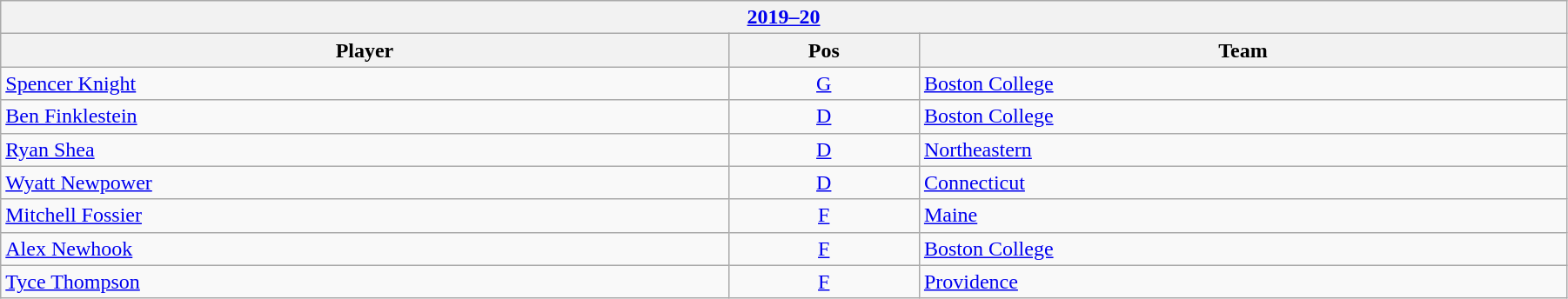<table class="wikitable" width=95%>
<tr>
<th colspan=3><a href='#'>2019–20</a></th>
</tr>
<tr>
<th>Player</th>
<th>Pos</th>
<th>Team</th>
</tr>
<tr>
<td><a href='#'>Spencer Knight</a></td>
<td align=center><a href='#'>G</a></td>
<td><a href='#'>Boston College</a></td>
</tr>
<tr>
<td><a href='#'>Ben Finklestein</a></td>
<td align=center><a href='#'>D</a></td>
<td><a href='#'>Boston College</a></td>
</tr>
<tr>
<td><a href='#'>Ryan Shea</a></td>
<td align=center><a href='#'>D</a></td>
<td><a href='#'>Northeastern</a></td>
</tr>
<tr>
<td><a href='#'>Wyatt Newpower</a></td>
<td align=center><a href='#'>D</a></td>
<td><a href='#'>Connecticut</a></td>
</tr>
<tr>
<td><a href='#'>Mitchell Fossier</a></td>
<td align=center><a href='#'>F</a></td>
<td><a href='#'>Maine</a></td>
</tr>
<tr>
<td><a href='#'>Alex Newhook</a></td>
<td align=center><a href='#'>F</a></td>
<td><a href='#'>Boston College</a></td>
</tr>
<tr>
<td><a href='#'>Tyce Thompson</a></td>
<td align=center><a href='#'>F</a></td>
<td><a href='#'>Providence</a></td>
</tr>
</table>
